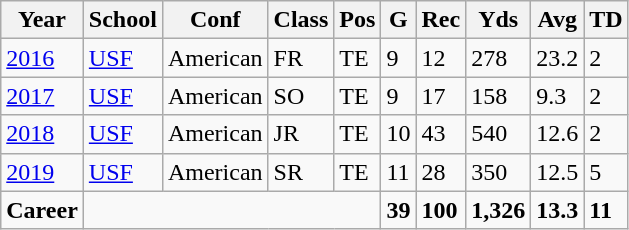<table class="wikitable">
<tr>
<th>Year</th>
<th>School</th>
<th>Conf</th>
<th>Class</th>
<th>Pos</th>
<th>G</th>
<th>Rec</th>
<th>Yds</th>
<th>Avg</th>
<th>TD</th>
</tr>
<tr>
<td><a href='#'>2016</a></td>
<td><a href='#'>USF</a></td>
<td>American</td>
<td>FR</td>
<td>TE</td>
<td>9</td>
<td>12</td>
<td>278</td>
<td>23.2</td>
<td>2</td>
</tr>
<tr>
<td><a href='#'>2017</a></td>
<td><a href='#'>USF</a></td>
<td>American</td>
<td>SO</td>
<td>TE</td>
<td>9</td>
<td>17</td>
<td>158</td>
<td>9.3</td>
<td>2</td>
</tr>
<tr>
<td><a href='#'>2018</a></td>
<td><a href='#'>USF</a></td>
<td>American</td>
<td>JR</td>
<td>TE</td>
<td>10</td>
<td>43</td>
<td>540</td>
<td>12.6</td>
<td>2</td>
</tr>
<tr>
<td><a href='#'>2019</a></td>
<td><a href='#'>USF</a></td>
<td>American</td>
<td>SR</td>
<td>TE</td>
<td>11</td>
<td>28</td>
<td>350</td>
<td>12.5</td>
<td>5</td>
</tr>
<tr>
<td style="font-weight:bold;">Career</td>
<td colspan="4" style="font-weight:bold;"></td>
<td style="font-weight:bold;">39</td>
<td style="font-weight:bold;">100</td>
<td style="font-weight:bold;">1,326</td>
<td style="font-weight:bold;">13.3</td>
<td style="font-weight:bold;">11</td>
</tr>
</table>
